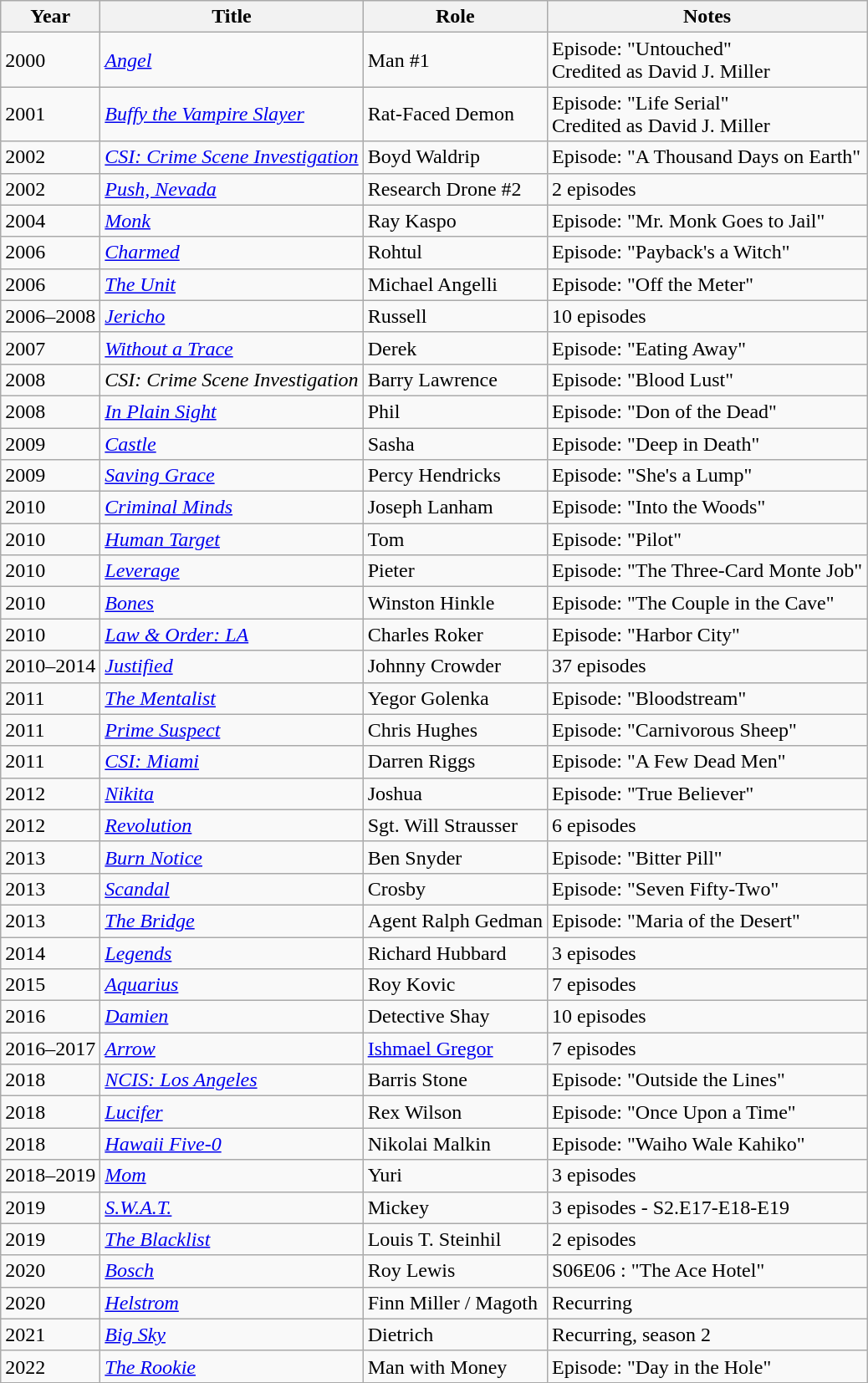<table class="wikitable sortable">
<tr>
<th>Year</th>
<th>Title</th>
<th>Role</th>
<th class="unsortable">Notes</th>
</tr>
<tr>
<td>2000</td>
<td><em><a href='#'>Angel</a></em></td>
<td>Man #1</td>
<td>Episode: "Untouched"<br>Credited as David J. Miller</td>
</tr>
<tr>
<td>2001</td>
<td><em><a href='#'>Buffy the Vampire Slayer</a></em></td>
<td>Rat-Faced Demon</td>
<td>Episode: "Life Serial"<br>Credited as David J. Miller</td>
</tr>
<tr>
<td>2002</td>
<td><em><a href='#'>CSI: Crime Scene Investigation</a></em></td>
<td>Boyd Waldrip</td>
<td>Episode: "A Thousand Days on Earth"</td>
</tr>
<tr>
<td>2002</td>
<td><em><a href='#'>Push, Nevada</a></em></td>
<td>Research Drone #2</td>
<td>2 episodes</td>
</tr>
<tr>
<td>2004</td>
<td><em><a href='#'>Monk</a></em></td>
<td>Ray Kaspo</td>
<td>Episode: "Mr. Monk Goes to Jail"</td>
</tr>
<tr>
<td>2006</td>
<td><em><a href='#'>Charmed</a></em></td>
<td>Rohtul</td>
<td>Episode: "Payback's a Witch"</td>
</tr>
<tr>
<td>2006</td>
<td><em><a href='#'>The Unit</a></em></td>
<td>Michael Angelli</td>
<td>Episode: "Off the Meter"</td>
</tr>
<tr>
<td>2006–2008</td>
<td><em><a href='#'>Jericho</a></em></td>
<td>Russell</td>
<td>10 episodes</td>
</tr>
<tr>
<td>2007</td>
<td><em><a href='#'>Without a Trace</a></em></td>
<td>Derek</td>
<td>Episode: "Eating Away"</td>
</tr>
<tr>
<td>2008</td>
<td><em>CSI: Crime Scene Investigation</em></td>
<td>Barry Lawrence</td>
<td>Episode: "Blood Lust"</td>
</tr>
<tr>
<td>2008</td>
<td><em><a href='#'>In Plain Sight</a></em></td>
<td>Phil</td>
<td>Episode: "Don of the Dead"</td>
</tr>
<tr>
<td>2009</td>
<td><em><a href='#'>Castle</a></em></td>
<td>Sasha</td>
<td>Episode: "Deep in Death"</td>
</tr>
<tr>
<td>2009</td>
<td><em><a href='#'>Saving Grace</a></em></td>
<td>Percy Hendricks</td>
<td>Episode: "She's a Lump"</td>
</tr>
<tr>
<td>2010</td>
<td><em><a href='#'>Criminal Minds</a></em></td>
<td>Joseph Lanham</td>
<td>Episode: "Into the Woods"</td>
</tr>
<tr>
<td>2010</td>
<td><em><a href='#'>Human Target</a></em></td>
<td>Tom</td>
<td>Episode: "Pilot"</td>
</tr>
<tr>
<td>2010</td>
<td><em><a href='#'>Leverage</a></em></td>
<td>Pieter</td>
<td>Episode: "The Three-Card Monte Job"</td>
</tr>
<tr>
<td>2010</td>
<td><em><a href='#'>Bones</a></em></td>
<td>Winston Hinkle</td>
<td>Episode: "The Couple in the Cave"</td>
</tr>
<tr>
<td>2010</td>
<td><em><a href='#'>Law & Order: LA</a></em></td>
<td>Charles Roker</td>
<td>Episode: "Harbor City"</td>
</tr>
<tr>
<td>2010–2014</td>
<td><em><a href='#'>Justified</a></em></td>
<td>Johnny Crowder</td>
<td>37 episodes</td>
</tr>
<tr>
<td>2011</td>
<td><em><a href='#'>The Mentalist</a></em></td>
<td>Yegor Golenka</td>
<td>Episode: "Bloodstream"</td>
</tr>
<tr>
<td>2011</td>
<td><em><a href='#'>Prime Suspect</a></em></td>
<td>Chris Hughes</td>
<td>Episode: "Carnivorous Sheep"</td>
</tr>
<tr>
<td>2011</td>
<td><em><a href='#'>CSI: Miami</a></em></td>
<td>Darren Riggs</td>
<td>Episode: "A Few Dead Men"</td>
</tr>
<tr>
<td>2012</td>
<td><em><a href='#'>Nikita</a></em></td>
<td>Joshua</td>
<td>Episode: "True Believer"</td>
</tr>
<tr>
<td>2012</td>
<td><em><a href='#'>Revolution</a></em></td>
<td>Sgt. Will Strausser</td>
<td>6 episodes</td>
</tr>
<tr>
<td>2013</td>
<td><em><a href='#'>Burn Notice</a></em></td>
<td>Ben Snyder</td>
<td>Episode: "Bitter Pill"</td>
</tr>
<tr>
<td>2013</td>
<td><em><a href='#'>Scandal</a></em></td>
<td>Crosby</td>
<td>Episode: "Seven Fifty-Two"</td>
</tr>
<tr>
<td>2013</td>
<td><em><a href='#'>The Bridge</a></em></td>
<td>Agent Ralph Gedman</td>
<td>Episode: "Maria of the Desert"</td>
</tr>
<tr>
<td>2014</td>
<td><em><a href='#'>Legends</a></em></td>
<td>Richard Hubbard</td>
<td>3 episodes</td>
</tr>
<tr>
<td>2015</td>
<td><em><a href='#'>Aquarius</a></em></td>
<td>Roy Kovic</td>
<td>7 episodes</td>
</tr>
<tr>
<td>2016</td>
<td><em><a href='#'>Damien</a></em></td>
<td>Detective Shay</td>
<td>10 episodes</td>
</tr>
<tr>
<td>2016–2017</td>
<td><em><a href='#'>Arrow</a></em></td>
<td><a href='#'>Ishmael Gregor</a></td>
<td>7 episodes</td>
</tr>
<tr>
<td>2018</td>
<td><em><a href='#'>NCIS: Los Angeles</a></em></td>
<td>Barris Stone</td>
<td>Episode: "Outside the Lines"</td>
</tr>
<tr>
<td>2018</td>
<td><em><a href='#'>Lucifer</a></em></td>
<td>Rex Wilson</td>
<td>Episode: "Once Upon a Time"</td>
</tr>
<tr>
<td>2018</td>
<td><em><a href='#'>Hawaii Five-0</a></em></td>
<td>Nikolai Malkin</td>
<td>Episode: "Waiho Wale Kahiko"</td>
</tr>
<tr>
<td>2018–2019</td>
<td><em><a href='#'>Mom</a></em></td>
<td>Yuri</td>
<td>3 episodes</td>
</tr>
<tr>
<td>2019</td>
<td><em><a href='#'>S.W.A.T.</a></em></td>
<td>Mickey</td>
<td>3 episodes - S2.E17-E18-E19</td>
</tr>
<tr>
<td>2019</td>
<td><em><a href='#'>The Blacklist</a></em></td>
<td>Louis T. Steinhil</td>
<td>2 episodes</td>
</tr>
<tr>
<td>2020</td>
<td><em><a href='#'>Bosch</a></em></td>
<td>Roy Lewis</td>
<td>S06E06 : "The Ace Hotel"</td>
</tr>
<tr>
<td>2020</td>
<td><em><a href='#'>Helstrom</a></em></td>
<td>Finn Miller / Magoth</td>
<td>Recurring</td>
</tr>
<tr>
<td>2021</td>
<td><em><a href='#'>Big Sky</a></em></td>
<td>Dietrich</td>
<td>Recurring, season 2</td>
</tr>
<tr>
<td>2022</td>
<td><em><a href='#'>The Rookie</a></em></td>
<td>Man with Money</td>
<td>Episode: "Day in the Hole"</td>
</tr>
</table>
